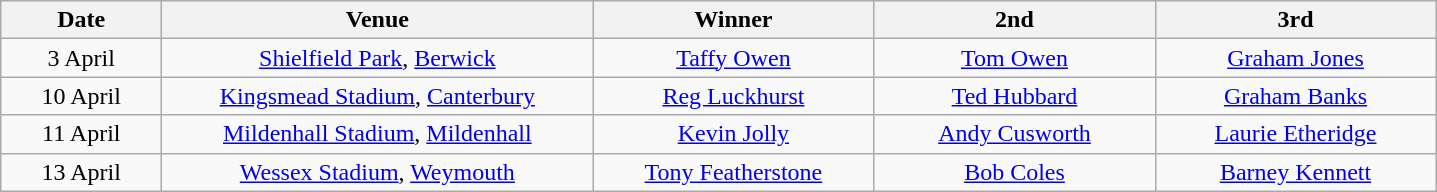<table class="wikitable" style="text-align:center">
<tr>
<th width=100>Date</th>
<th width=280>Venue</th>
<th width=180>Winner</th>
<th width=180>2nd</th>
<th width=180>3rd</th>
</tr>
<tr>
<td align=center>3 April</td>
<td><a href='#'>Shielfield Park</a>, <a href='#'>Berwick</a></td>
<td><a href='#'>Taffy Owen</a></td>
<td><a href='#'>Tom Owen</a></td>
<td><a href='#'>Graham Jones</a></td>
</tr>
<tr>
<td align=center>10 April</td>
<td><a href='#'>Kingsmead Stadium</a>, <a href='#'>Canterbury</a></td>
<td><a href='#'>Reg Luckhurst</a></td>
<td><a href='#'>Ted Hubbard</a></td>
<td><a href='#'>Graham Banks</a></td>
</tr>
<tr>
<td align=center>11 April</td>
<td><a href='#'>Mildenhall Stadium</a>, <a href='#'>Mildenhall</a></td>
<td><a href='#'>Kevin Jolly</a></td>
<td><a href='#'>Andy Cusworth</a></td>
<td><a href='#'>Laurie Etheridge</a></td>
</tr>
<tr>
<td align=center>13 April</td>
<td><a href='#'>Wessex Stadium</a>, <a href='#'>Weymouth</a></td>
<td><a href='#'>Tony Featherstone</a></td>
<td><a href='#'>Bob Coles</a></td>
<td><a href='#'>Barney Kennett</a></td>
</tr>
</table>
